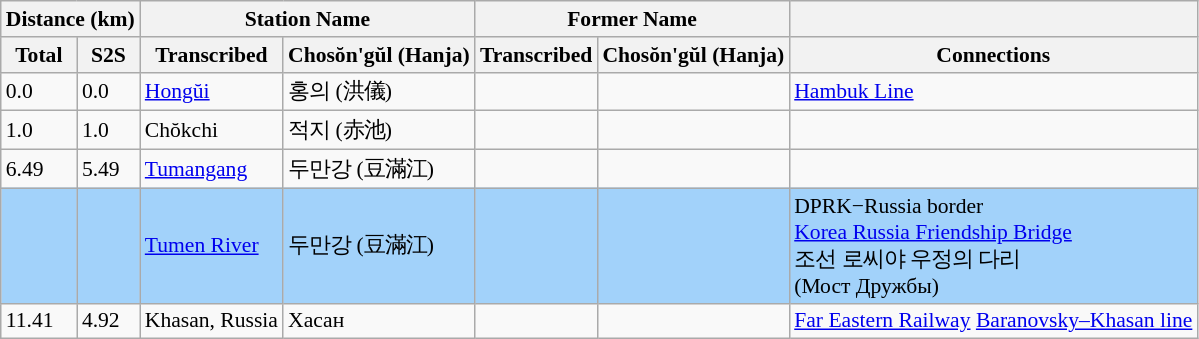<table class="wikitable" style="font-size:90%;">
<tr>
<th colspan="2">Distance (km)</th>
<th colspan="2">Station Name</th>
<th colspan="2">Former Name</th>
<th></th>
</tr>
<tr>
<th>Total</th>
<th>S2S</th>
<th>Transcribed</th>
<th>Chosŏn'gŭl (Hanja)</th>
<th>Transcribed</th>
<th>Chosŏn'gŭl (Hanja)</th>
<th>Connections</th>
</tr>
<tr>
<td>0.0</td>
<td>0.0</td>
<td><a href='#'>Hongŭi</a></td>
<td>홍의 (洪儀)</td>
<td></td>
<td></td>
<td><a href='#'>Hambuk Line</a></td>
</tr>
<tr>
<td>1.0</td>
<td>1.0</td>
<td>Chŏkchi</td>
<td>적지 (赤池)</td>
<td></td>
<td></td>
<td></td>
</tr>
<tr>
<td>6.49</td>
<td>5.49</td>
<td><a href='#'>Tumangang</a></td>
<td>두만강 (豆滿江)</td>
<td></td>
<td></td>
<td></td>
</tr>
<tr>
<td bgcolor=#A2D2FA></td>
<td bgcolor=#A2D2FA></td>
<td bgcolor=#A2D2FA><a href='#'>Tumen River</a><br></td>
<td bgcolor=#A2D2FA>두만강 (豆滿江)</td>
<td bgcolor=#A2D2FA></td>
<td bgcolor=#A2D2FA></td>
<td bgcolor=#A2D2FA>DPRK−Russia border<br><a href='#'>Korea Russia Friendship Bridge</a><br>조선 로씨야 우정의 다리<br>(Мост Дружбы)</td>
</tr>
<tr>
<td>11.41</td>
<td>4.92</td>
<td>Khasan, Russia</td>
<td>Хасан</td>
<td></td>
<td></td>
<td><a href='#'>Far Eastern Railway</a> <a href='#'>Baranovsky–Khasan line</a></td>
</tr>
</table>
